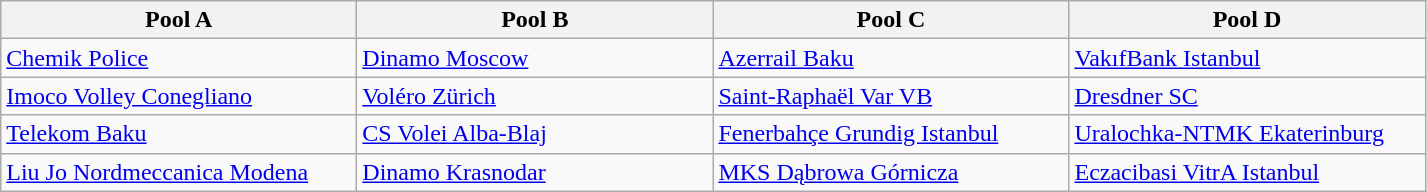<table class="wikitable">
<tr>
<th width=230>Pool A</th>
<th width=230>Pool B</th>
<th width=230>Pool C</th>
<th width=230>Pool D</th>
</tr>
<tr>
<td> <a href='#'>Chemik Police</a></td>
<td> <a href='#'>Dinamo Moscow</a></td>
<td> <a href='#'>Azerrail Baku</a></td>
<td> <a href='#'>VakıfBank Istanbul</a></td>
</tr>
<tr>
<td> <a href='#'>Imoco Volley Conegliano</a></td>
<td> <a href='#'>Voléro Zürich</a></td>
<td> <a href='#'>Saint-Raphaël Var VB</a></td>
<td> <a href='#'>Dresdner SC</a></td>
</tr>
<tr>
<td> <a href='#'>Telekom Baku</a></td>
<td> <a href='#'>CS Volei Alba-Blaj</a></td>
<td> <a href='#'>Fenerbahçe Grundig Istanbul</a></td>
<td> <a href='#'>Uralochka-NTMK Ekaterinburg</a></td>
</tr>
<tr>
<td> <a href='#'>Liu Jo Nordmeccanica Modena</a></td>
<td> <a href='#'>Dinamo Krasnodar</a></td>
<td> <a href='#'>MKS Dąbrowa Górnicza</a></td>
<td> <a href='#'>Eczacibasi VitrA Istanbul</a></td>
</tr>
</table>
